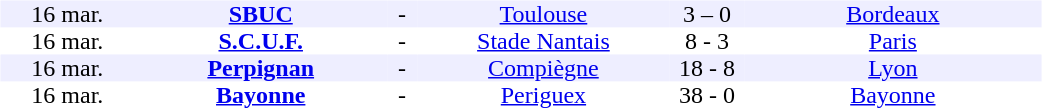<table table width=700>
<tr>
<td width=700 valign=top><br><table border=0 cellspacing=0 cellpadding=0 style=font-size: 100%; border-collapse: collapse; width=100%>
<tr align=center bgcolor=#EEEEFF>
<td width=90>16 mar.</td>
<td width=170><strong><a href='#'>SBUC</a></strong></td>
<td width=20>-</td>
<td width=170><a href='#'>Toulouse</a></td>
<td width=50>3 – 0</td>
<td width=200><a href='#'>Bordeaux</a></td>
</tr>
<tr align=center bgcolor=#FFFFFF>
<td width=90>16 mar.</td>
<td width=170><strong><a href='#'>S.C.U.F.</a></strong></td>
<td width=20>-</td>
<td width=170><a href='#'>Stade Nantais</a></td>
<td width=50>8 - 3</td>
<td width=200><a href='#'>Paris</a></td>
</tr>
<tr align=center bgcolor=#EEEEFF>
<td width=90>16 mar.</td>
<td width=170><strong><a href='#'>Perpignan</a></strong></td>
<td width=20>-</td>
<td width=170><a href='#'>Compiègne</a></td>
<td width=50>18 - 8</td>
<td width=200><a href='#'>Lyon</a></td>
</tr>
<tr align=center bgcolor=#FFFFFF>
<td width=90>16 mar.</td>
<td width=170><strong><a href='#'>Bayonne</a></strong></td>
<td width=20>-</td>
<td width=170><a href='#'>Periguex</a></td>
<td width=50>38 - 0</td>
<td width=200><a href='#'>Bayonne</a></td>
</tr>
</table>
</td>
</tr>
</table>
